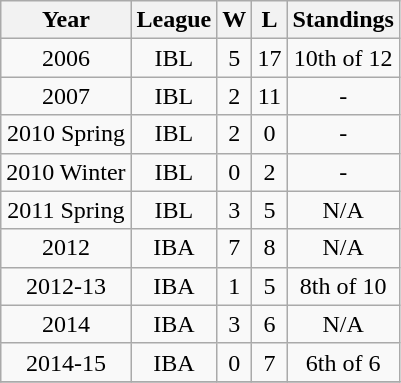<table class="wikitable" style="text-align:center;">
<tr>
<th>Year</th>
<th>League</th>
<th>W</th>
<th>L</th>
<th>Standings</th>
</tr>
<tr>
<td>2006</td>
<td>IBL</td>
<td>5</td>
<td>17</td>
<td>10th of 12</td>
</tr>
<tr>
<td>2007</td>
<td>IBL</td>
<td>2</td>
<td>11</td>
<td>-</td>
</tr>
<tr>
<td>2010 Spring</td>
<td>IBL</td>
<td>2</td>
<td>0</td>
<td>-</td>
</tr>
<tr>
<td>2010 Winter</td>
<td>IBL</td>
<td>0</td>
<td>2</td>
<td>-</td>
</tr>
<tr>
<td>2011 Spring</td>
<td>IBL</td>
<td>3</td>
<td>5</td>
<td>N/A</td>
</tr>
<tr>
<td>2012</td>
<td>IBA</td>
<td>7</td>
<td>8</td>
<td>N/A</td>
</tr>
<tr>
<td>2012-13</td>
<td>IBA</td>
<td>1</td>
<td>5</td>
<td>8th of 10</td>
</tr>
<tr>
<td>2014</td>
<td>IBA</td>
<td>3</td>
<td>6</td>
<td>N/A</td>
</tr>
<tr>
<td>2014-15</td>
<td>IBA</td>
<td>0</td>
<td>7</td>
<td>6th of 6</td>
</tr>
<tr>
</tr>
</table>
